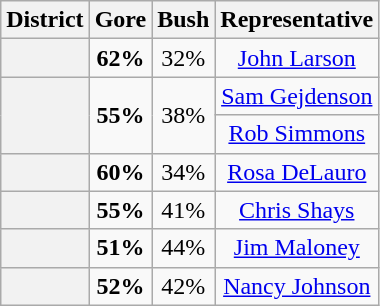<table class=wikitable>
<tr>
<th>District</th>
<th>Gore</th>
<th>Bush</th>
<th>Representative</th>
</tr>
<tr align=center>
<th></th>
<td><strong>62%</strong></td>
<td>32%</td>
<td><a href='#'>John Larson</a></td>
</tr>
<tr align=center>
<th rowspan=2 ></th>
<td rowspan=2><strong>55%</strong></td>
<td rowspan=2>38%</td>
<td><a href='#'>Sam Gejdenson</a></td>
</tr>
<tr align=center>
<td><a href='#'>Rob Simmons</a></td>
</tr>
<tr align=center>
<th></th>
<td><strong>60%</strong></td>
<td>34%</td>
<td><a href='#'>Rosa DeLauro</a></td>
</tr>
<tr align=center>
<th></th>
<td><strong>55%</strong></td>
<td>41%</td>
<td><a href='#'>Chris Shays</a></td>
</tr>
<tr align=center>
<th></th>
<td><strong>51%</strong></td>
<td>44%</td>
<td><a href='#'>Jim Maloney</a></td>
</tr>
<tr align=center>
<th></th>
<td><strong>52%</strong></td>
<td>42%</td>
<td><a href='#'>Nancy Johnson</a></td>
</tr>
</table>
